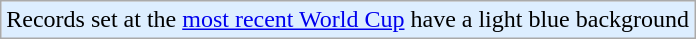<table class="wikitable">
<tr style="background-color:#def;">
<td>Records set at the <a href='#'>most recent World Cup</a> have a light blue background</td>
</tr>
</table>
